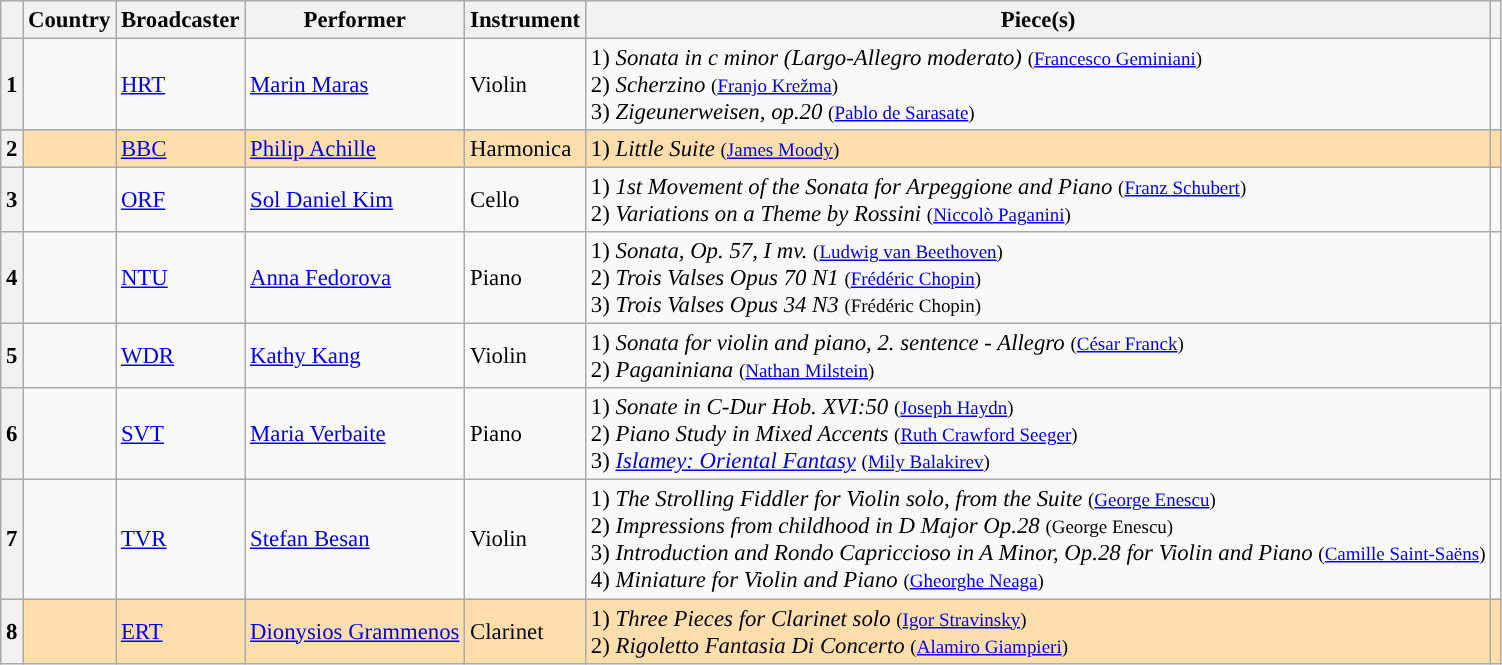<table class="wikitable sortable plainrowheaders" style="font-size:95%;">
<tr>
<th scope="col"></th>
<th>Country</th>
<th>Broadcaster</th>
<th>Performer</th>
<th>Instrument</th>
<th>Piece(s)</th>
<th></th>
</tr>
<tr>
<th scope="row" style="text-align:center;">1</th>
<td></td>
<td><a href='#'>HRT</a></td>
<td><a href='#'>Marin Maras</a></td>
<td>Violin</td>
<td>1) <em>Sonata in c minor (Largo-Allegro moderato)</em> <small>(<a href='#'>Francesco Geminiani</a>)</small><br>2) <em>Scherzino</em> <small>(<a href='#'>Franjo Krežma</a>)</small><br>3) <em>Zigeunerweisen, op.20</em> <small>(<a href='#'>Pablo de Sarasate</a>)</small></td>
<td style="text-align:center;"><em></em></td>
</tr>
<tr>
</tr>
<tr bgcolor="#FFDEAD">
<th scope="row" style="text-align:center;">2</th>
<td></td>
<td><a href='#'>BBC</a></td>
<td><a href='#'>Philip Achille</a></td>
<td>Harmonica</td>
<td>1) <em>Little Suite</em> <small>(<a href='#'>James Moody</a>)</small></td>
<td style="text-align:center;"><strong></strong></td>
</tr>
<tr>
<th scope="row" style="text-align:center;">3</th>
<td></td>
<td><a href='#'>ORF</a></td>
<td><a href='#'>Sol Daniel Kim</a></td>
<td>Cello</td>
<td>1) <em>1st Movement of the Sonata for Arpeggione and Piano</em> <small>(<a href='#'>Franz Schubert</a>)</small><br>2) <em>Variations on a Theme by Rossini</em> <small>(<a href='#'>Niccolò Paganini</a>)</small></td>
<td style="text-align:center;"><em></em></td>
</tr>
<tr>
<th scope="row" style="text-align:center;">4</th>
<td></td>
<td><a href='#'>NTU</a></td>
<td><a href='#'>Anna Fedorova</a></td>
<td>Piano</td>
<td>1) <em>Sonata, Op. 57, I mv.</em> <small>(<a href='#'>Ludwig van Beethoven</a>)</small><br>2) <em>Trois Valses Opus 70 N1</em> <small>(<a href='#'>Frédéric Chopin</a>)</small><br>3) <em>Trois Valses Opus 34 N3</em> <small>(Frédéric Chopin)</small></td>
<td style="text-align:center;"><em></em></td>
</tr>
<tr>
<th scope="row" style="text-align:center;">5</th>
<td></td>
<td><a href='#'>WDR</a></td>
<td><a href='#'>Kathy Kang</a></td>
<td>Violin</td>
<td>1) <em>Sonata for violin and piano, 2. sentence - Allegro</em> <small>(<a href='#'>César Franck</a>)</small><br>2) <em>Paganiniana</em> <small>(<a href='#'>Nathan Milstein</a>)</small></td>
<td style="text-align:center;"><em></em></td>
</tr>
<tr>
<th scope="row" style="text-align:center;">6</th>
<td></td>
<td><a href='#'>SVT</a></td>
<td><a href='#'>Maria Verbaite</a></td>
<td>Piano</td>
<td>1) <em>Sonate in C-Dur Hob. XVI:50</em> <small>(<a href='#'>Joseph Haydn</a>)</small><br>2) <em>Piano Study in Mixed Accents</em> <small>(<a href='#'>Ruth Crawford Seeger</a>)</small><br>3) <em><a href='#'>Islamey: Oriental Fantasy</a></em> <small>(<a href='#'>Mily Balakirev</a>)</small></td>
<td style="text-align:center;"><em></em></td>
</tr>
<tr>
<th scope="row" style="text-align:center;">7</th>
<td></td>
<td><a href='#'>TVR</a></td>
<td><a href='#'>Stefan Besan</a></td>
<td>Violin</td>
<td>1) <em>The Strolling Fiddler for Violin solo, from the Suite</em> <small>(<a href='#'>George Enescu</a>)</small><br>2) <em>Impressions from childhood in D Major Op.28</em> <small>(George Enescu)</small><br>3) <em>Introduction and Rondo Capriccioso in A Minor, Op.28 for Violin and Piano</em> <small>(<a href='#'>Camille Saint-Saëns</a>)</small><br>4) <em>Miniature for Violin and Piano</em> <small>(<a href='#'>Gheorghe Neaga</a>)</small></td>
<td style="text-align:center;"><em></em></td>
</tr>
<tr bgcolor="#FFDEAD">
<th scope="row" style="text-align:center;">8</th>
<td></td>
<td><a href='#'>ERT</a></td>
<td><a href='#'>Dionysios Grammenos</a></td>
<td>Clarinet</td>
<td>1) <em>Three Pieces for Clarinet solo</em> <small>(<a href='#'>Igor Stravinsky</a>)</small><br>2) <em>Rigoletto Fantasia Di Concerto</em> <small>(<a href='#'>Alamiro Giampieri</a>)</small></td>
<td style="text-align:center;"><strong></strong></td>
</tr>
</table>
